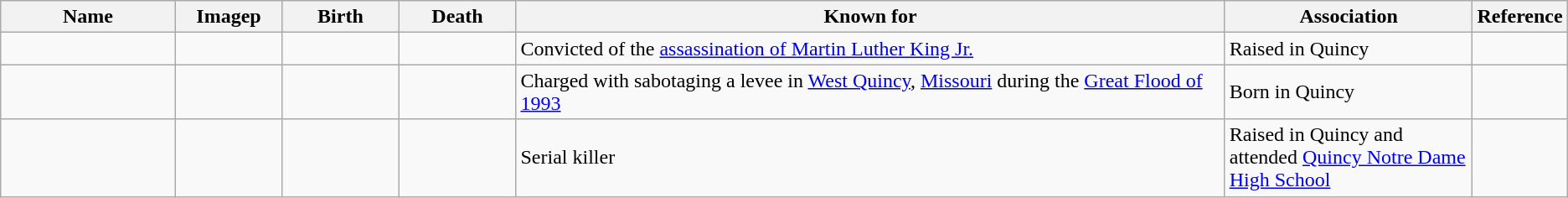<table class="wikitable sortable">
<tr>
<th scope="col" style="width:140px;">Name</th>
<th scope="col" style="width:80px;" class="unsortable">Imagep</th>
<th scope="col" style="width:90px;">Birth</th>
<th scope="col" style="width:90px;">Death</th>
<th scope="col" style="width:600px;" class="unsortable">Known for</th>
<th scope="col" style="width:200px;" class="unsortable">Association</th>
<th scope="col" style="width:30px;" class="unsortable">Reference</th>
</tr>
<tr>
<td></td>
<td></td>
<td align=right></td>
<td align=right></td>
<td>Convicted of the <a href='#'>assassination of Martin Luther King Jr.</a></td>
<td>Raised in Quincy</td>
<td style="text-align:center;"></td>
</tr>
<tr>
<td></td>
<td></td>
<td align=right></td>
<td></td>
<td>Charged with sabotaging a levee in <a href='#'>West Quincy</a>, <a href='#'>Missouri</a> during the <a href='#'>Great Flood of 1993</a></td>
<td>Born in Quincy</td>
<td style="text-align:center;"></td>
</tr>
<tr>
<td></td>
<td></td>
<td align=right></td>
<td></td>
<td>Serial killer</td>
<td>Raised in Quincy and attended <a href='#'>Quincy Notre Dame High School</a></td>
<td style="text-align:center;"></td>
</tr>
</table>
